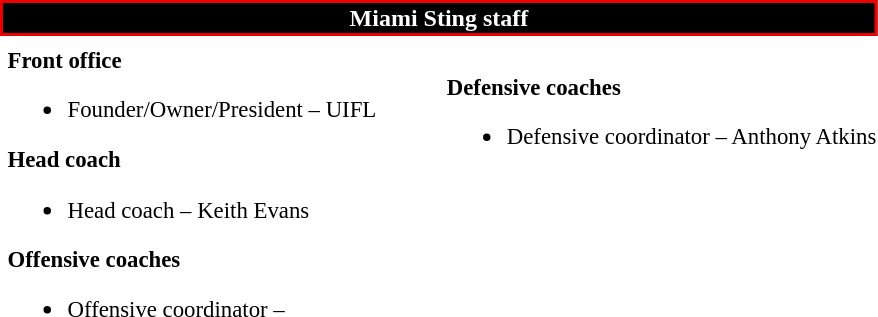<table class="toccolours" style="text-align: left;">
<tr>
<th colspan="7" style="background:#000000; color:white; text-align: center; border:2px solid #EE0000;"><strong>Miami Sting staff</strong></th>
</tr>
<tr>
<td colspan=7 align="right"></td>
</tr>
<tr>
<td valign="top"></td>
<td style="font-size: 95%;" valign="top"><strong>Front office</strong><br><ul><li>Founder/Owner/President – UIFL</li></ul><strong>Head coach</strong><ul><li>Head coach – Keith Evans</li></ul><strong>Offensive coaches</strong><ul><li>Offensive coordinator –</li></ul></td>
<td width="35"> </td>
<td valign="top"></td>
<td style="font-size: 95%;" valign="top"><br><strong>Defensive coaches</strong><ul><li>Defensive coordinator – Anthony Atkins</li></ul></td>
</tr>
</table>
